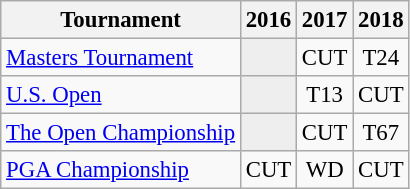<table class="wikitable" style="font-size:95%;text-align:center;">
<tr>
<th>Tournament</th>
<th>2016</th>
<th>2017</th>
<th>2018</th>
</tr>
<tr>
<td align=left><a href='#'>Masters Tournament</a></td>
<td style="background:#eeeeee;"></td>
<td>CUT</td>
<td>T24</td>
</tr>
<tr>
<td align=left><a href='#'>U.S. Open</a></td>
<td style="background:#eeeeee;"></td>
<td>T13</td>
<td>CUT</td>
</tr>
<tr>
<td align=left><a href='#'>The Open Championship</a></td>
<td style="background:#eeeeee;"></td>
<td>CUT</td>
<td>T67</td>
</tr>
<tr>
<td align=left><a href='#'>PGA Championship</a></td>
<td>CUT</td>
<td>WD</td>
<td>CUT</td>
</tr>
</table>
